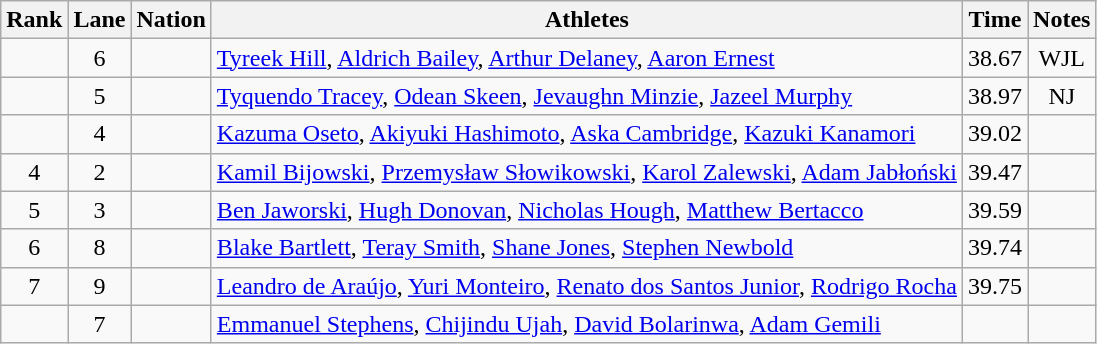<table class="wikitable sortable" style="text-align:center">
<tr>
<th>Rank</th>
<th>Lane</th>
<th>Nation</th>
<th>Athletes</th>
<th>Time</th>
<th>Notes</th>
</tr>
<tr>
<td></td>
<td>6</td>
<td align=left></td>
<td align=left><a href='#'>Tyreek Hill</a>, <a href='#'>Aldrich Bailey</a>, <a href='#'>Arthur Delaney</a>, <a href='#'>Aaron Ernest</a></td>
<td>38.67</td>
<td>WJL</td>
</tr>
<tr>
<td></td>
<td>5</td>
<td align=left></td>
<td align=left><a href='#'>Tyquendo Tracey</a>, <a href='#'>Odean Skeen</a>, <a href='#'>Jevaughn Minzie</a>, <a href='#'>Jazeel Murphy</a></td>
<td>38.97</td>
<td>NJ</td>
</tr>
<tr>
<td></td>
<td>4</td>
<td align=left></td>
<td align=left><a href='#'>Kazuma Oseto</a>, <a href='#'>Akiyuki Hashimoto</a>, <a href='#'>Aska Cambridge</a>, <a href='#'>Kazuki Kanamori</a></td>
<td>39.02</td>
<td></td>
</tr>
<tr>
<td>4</td>
<td>2</td>
<td align=left></td>
<td align=left><a href='#'>Kamil Bijowski</a>, <a href='#'>Przemysław Słowikowski</a>, <a href='#'>Karol Zalewski</a>, <a href='#'>Adam Jabłoński</a></td>
<td>39.47</td>
<td></td>
</tr>
<tr>
<td>5</td>
<td>3</td>
<td align=left></td>
<td align=left><a href='#'>Ben Jaworski</a>, <a href='#'>Hugh Donovan</a>, <a href='#'>Nicholas Hough</a>, <a href='#'>Matthew Bertacco</a></td>
<td>39.59</td>
<td></td>
</tr>
<tr>
<td>6</td>
<td>8</td>
<td align=left></td>
<td align=left><a href='#'>Blake Bartlett</a>, <a href='#'>Teray Smith</a>, <a href='#'>Shane Jones</a>, <a href='#'>Stephen Newbold</a></td>
<td>39.74</td>
<td></td>
</tr>
<tr>
<td>7</td>
<td>9</td>
<td align=left></td>
<td align=left><a href='#'>Leandro de Araújo</a>, <a href='#'>Yuri Monteiro</a>, <a href='#'>Renato dos Santos Junior</a>, <a href='#'>Rodrigo Rocha</a></td>
<td>39.75</td>
<td></td>
</tr>
<tr>
<td></td>
<td>7</td>
<td align=left></td>
<td align=left><a href='#'>Emmanuel Stephens</a>, <a href='#'>Chijindu Ujah</a>, <a href='#'>David Bolarinwa</a>, <a href='#'>Adam Gemili</a></td>
<td></td>
<td></td>
</tr>
</table>
